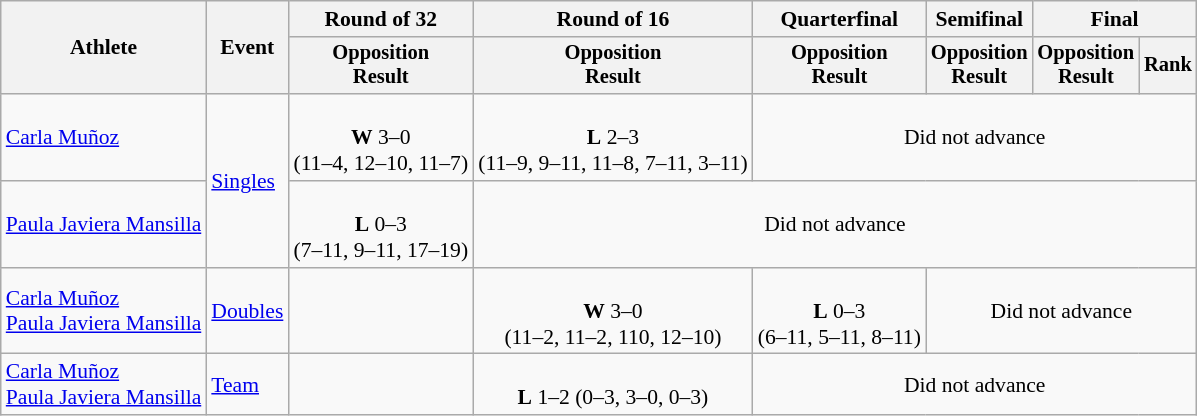<table class=wikitable style=font-size:90%;text-align:center>
<tr>
<th rowspan=2>Athlete</th>
<th rowspan=2>Event</th>
<th>Round of 32</th>
<th>Round of 16</th>
<th>Quarterfinal</th>
<th>Semifinal</th>
<th colspan=2>Final</th>
</tr>
<tr style=font-size:95%>
<th>Opposition<br>Result</th>
<th>Opposition<br>Result</th>
<th>Opposition<br>Result</th>
<th>Opposition<br>Result</th>
<th>Opposition<br>Result</th>
<th>Rank</th>
</tr>
<tr>
<td style="text-align:left"><a href='#'>Carla Muñoz</a></td>
<td style="text-align:left" rowspan=2><a href='#'>Singles</a></td>
<td><br><strong>W</strong> 3–0<br>(11–4, 12–10, 11–7)</td>
<td><br><strong>L</strong> 2–3<br>(11–9, 9–11, 11–8, 7–11, 3–11)</td>
<td colspan=4>Did not advance</td>
</tr>
<tr>
<td style="text-align:left"><a href='#'>Paula Javiera Mansilla</a></td>
<td><br><strong>L</strong> 0–3<br>(7–11, 9–11, 17–19)</td>
<td colspan=5>Did not advance</td>
</tr>
<tr>
<td style="text-align:left"><a href='#'>Carla Muñoz</a><br><a href='#'>Paula Javiera Mansilla</a></td>
<td style="text-align:left"><a href='#'>Doubles</a></td>
<td></td>
<td><br><strong>W</strong> 3–0<br>(11–2, 11–2, 110, 12–10)</td>
<td><br><strong>L</strong> 0–3<br>(6–11, 5–11, 8–11)</td>
<td colspan=3>Did not advance</td>
</tr>
<tr>
<td style="text-align:left"><a href='#'>Carla Muñoz</a><br><a href='#'>Paula Javiera Mansilla</a></td>
<td style="text-align:left"><a href='#'>Team</a></td>
<td></td>
<td><br><strong>L</strong> 1–2 (0–3, 3–0, 0–3)</td>
<td colspan=4>Did not advance</td>
</tr>
</table>
